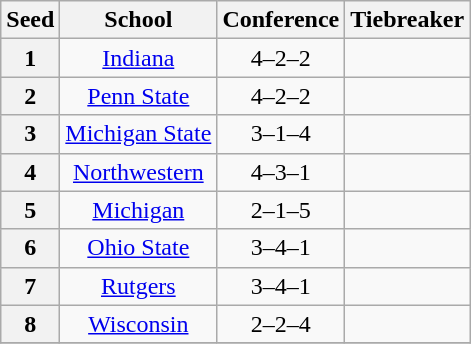<table class="wikitable" style="text-align:center">
<tr>
<th>Seed</th>
<th>School</th>
<th>Conference</th>
<th>Tiebreaker</th>
</tr>
<tr>
<th>1</th>
<td><a href='#'>Indiana</a></td>
<td>4–2–2</td>
<td></td>
</tr>
<tr>
<th>2</th>
<td><a href='#'>Penn State</a></td>
<td>4–2–2</td>
<td></td>
</tr>
<tr>
<th>3</th>
<td><a href='#'>Michigan State</a></td>
<td>3–1–4</td>
<td></td>
</tr>
<tr>
<th>4</th>
<td><a href='#'>Northwestern</a></td>
<td>4–3–1</td>
<td></td>
</tr>
<tr>
<th>5</th>
<td><a href='#'>Michigan</a></td>
<td>2–1–5</td>
<td></td>
</tr>
<tr>
<th>6</th>
<td><a href='#'>Ohio State</a></td>
<td>3–4–1</td>
<td></td>
</tr>
<tr>
<th>7</th>
<td><a href='#'>Rutgers</a></td>
<td>3–4–1</td>
<td></td>
</tr>
<tr>
<th>8</th>
<td><a href='#'>Wisconsin</a></td>
<td>2–2–4</td>
<td></td>
</tr>
<tr>
</tr>
</table>
